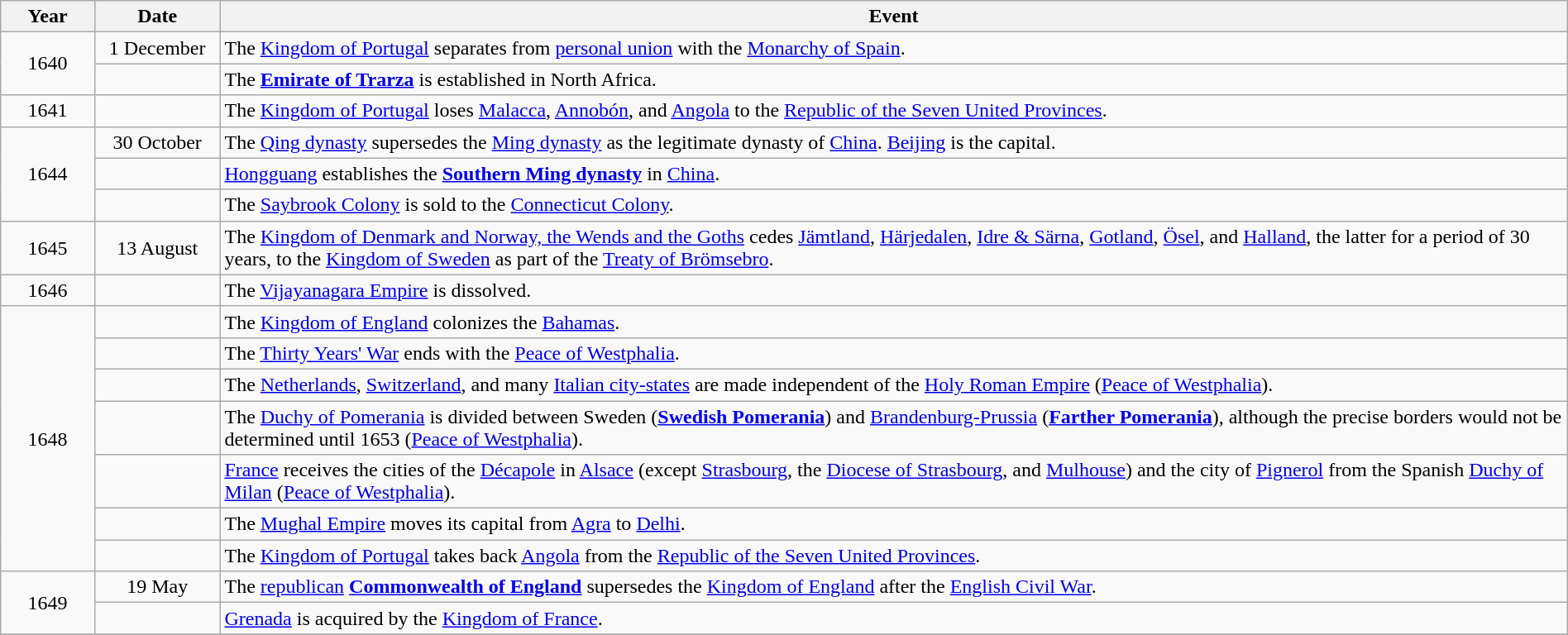<table class=wikitable style="width:100%;">
<tr>
<th style="width:6%">Year</th>
<th style="width:8%">Date</th>
<th style="width:86%">Event</th>
</tr>
<tr>
<td rowspan=2 align=center>1640</td>
<td align=center>1 December</td>
<td>The <a href='#'>Kingdom of Portugal</a> separates from <a href='#'>personal union</a> with the <a href='#'>Monarchy of Spain</a>.</td>
</tr>
<tr>
<td></td>
<td>The <strong><a href='#'>Emirate of Trarza</a></strong> is established in North Africa.</td>
</tr>
<tr>
<td align=center>1641</td>
<td></td>
<td>The <a href='#'>Kingdom of Portugal</a> loses <a href='#'>Malacca</a>, <a href='#'>Annobón</a>, and <a href='#'>Angola</a> to the <a href='#'>Republic of the Seven United Provinces</a>.</td>
</tr>
<tr>
<td rowspan=3 align=center>1644</td>
<td align=center>30 October</td>
<td>The <a href='#'>Qing dynasty</a> supersedes the <a href='#'>Ming dynasty</a> as the legitimate dynasty of <a href='#'>China</a>. <a href='#'>Beijing</a> is the capital.</td>
</tr>
<tr>
<td></td>
<td><a href='#'>Hongguang</a> establishes the <strong><a href='#'>Southern Ming dynasty</a></strong> in <a href='#'>China</a>.</td>
</tr>
<tr>
<td></td>
<td>The <a href='#'>Saybrook Colony</a> is sold to the <a href='#'>Connecticut Colony</a>.</td>
</tr>
<tr>
<td align=center>1645</td>
<td align=center>13 August</td>
<td>The <a href='#'>Kingdom of Denmark and Norway, the Wends and the Goths</a> cedes <a href='#'>Jämtland</a>, <a href='#'>Härjedalen</a>, <a href='#'>Idre & Särna</a>, <a href='#'>Gotland</a>, <a href='#'>Ösel</a>, and <a href='#'>Halland</a>, the latter for a period of 30 years, to the <a href='#'>Kingdom of Sweden</a> as part of the <a href='#'>Treaty of Brömsebro</a>.</td>
</tr>
<tr>
<td align=center>1646</td>
<td></td>
<td>The <a href='#'>Vijayanagara Empire</a> is dissolved.</td>
</tr>
<tr>
<td rowspan=7 align=center>1648</td>
<td></td>
<td>The <a href='#'>Kingdom of England</a> colonizes the <a href='#'>Bahamas</a>.</td>
</tr>
<tr>
<td></td>
<td>The <a href='#'>Thirty Years' War</a> ends with the <a href='#'>Peace of Westphalia</a>.</td>
</tr>
<tr>
<td></td>
<td>The <a href='#'>Netherlands</a>, <a href='#'>Switzerland</a>, and many <a href='#'>Italian city-states</a> are made independent of the <a href='#'>Holy Roman Empire</a> (<a href='#'>Peace of Westphalia</a>).</td>
</tr>
<tr>
<td></td>
<td>The <a href='#'>Duchy of Pomerania</a> is divided between Sweden (<strong><a href='#'>Swedish Pomerania</a></strong>) and <a href='#'>Brandenburg-Prussia</a> (<strong><a href='#'>Farther Pomerania</a></strong>), although the precise borders would not be determined until 1653 (<a href='#'>Peace of Westphalia</a>).</td>
</tr>
<tr>
<td></td>
<td><a href='#'>France</a> receives the cities of the <a href='#'>Décapole</a> in <a href='#'>Alsace</a> (except <a href='#'>Strasbourg</a>, the <a href='#'>Diocese of Strasbourg</a>, and <a href='#'>Mulhouse</a>) and the city of <a href='#'>Pignerol</a> from the Spanish <a href='#'>Duchy of Milan</a> (<a href='#'>Peace of Westphalia</a>).</td>
</tr>
<tr>
<td></td>
<td>The <a href='#'>Mughal Empire</a> moves its capital from <a href='#'>Agra</a> to <a href='#'>Delhi</a>.</td>
</tr>
<tr>
<td></td>
<td>The <a href='#'>Kingdom of Portugal</a> takes back <a href='#'>Angola</a> from the <a href='#'>Republic of the Seven United Provinces</a>.</td>
</tr>
<tr>
<td rowspan=2 align=center>1649</td>
<td align=center>19 May</td>
<td>The <a href='#'>republican</a> <strong><a href='#'>Commonwealth of England</a></strong> supersedes the <a href='#'>Kingdom of England</a> after the <a href='#'>English Civil War</a>.</td>
</tr>
<tr>
<td></td>
<td><a href='#'>Grenada</a> is acquired by the <a href='#'>Kingdom of France</a>.</td>
</tr>
<tr>
</tr>
</table>
